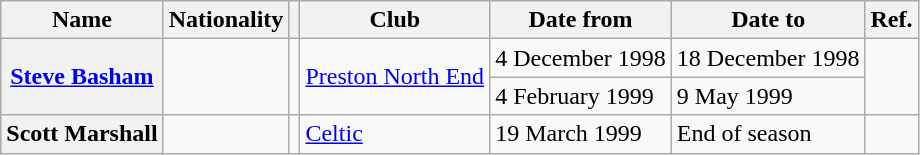<table class="wikitable plainrowheaders">
<tr>
<th scope="col">Name</th>
<th scope="col">Nationality</th>
<th scope="col"></th>
<th scope="col">Club</th>
<th scope="col">Date from</th>
<th scope="col">Date to</th>
<th scope="col">Ref.</th>
</tr>
<tr>
<th scope="row" rowspan="2"><a href='#'>Steve Basham</a></th>
<td rowspan="2"></td>
<td align="center" rowspan="2"></td>
<td rowspan="2"> <a href='#'>Preston North End</a></td>
<td>4 December 1998</td>
<td>18 December 1998</td>
<td align="center" rowspan="2"></td>
</tr>
<tr>
<td>4 February 1999</td>
<td>9 May 1999</td>
</tr>
<tr>
<th scope="row">Scott Marshall</th>
<td></td>
<td align="center"></td>
<td> <a href='#'>Celtic</a></td>
<td>19 March 1999</td>
<td>End of season</td>
<td align="center"></td>
</tr>
</table>
